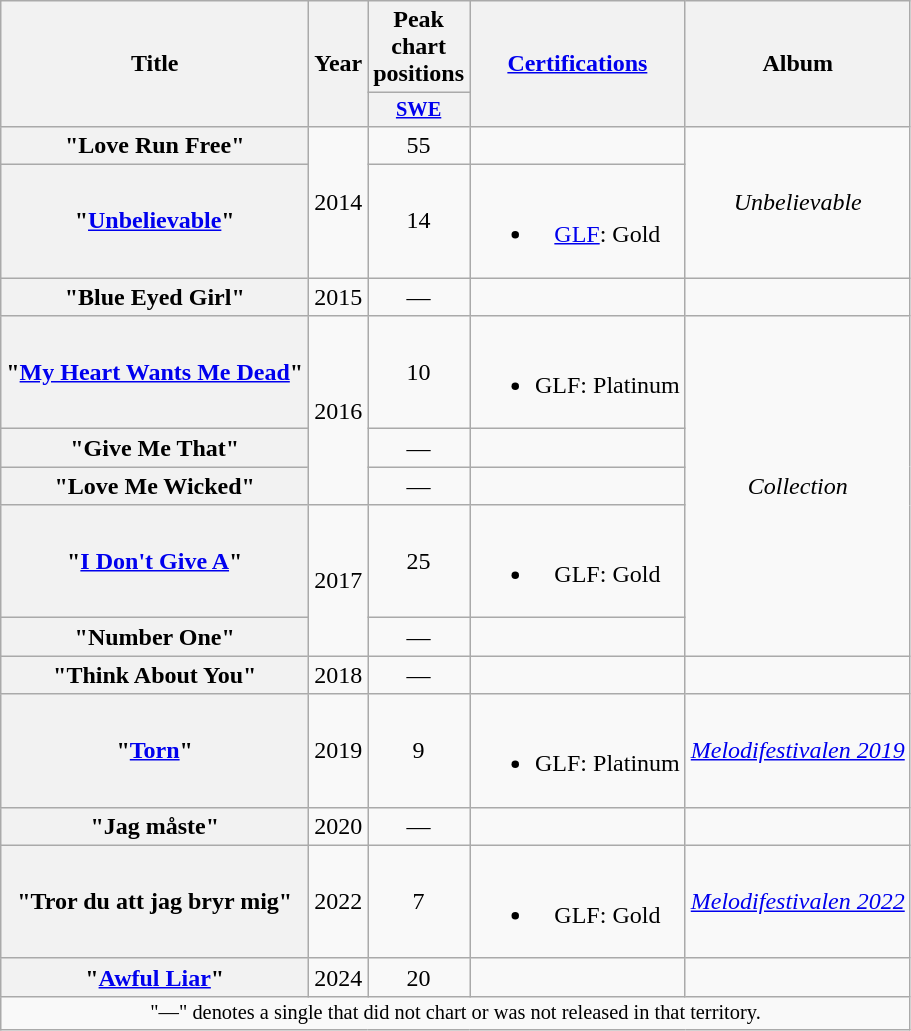<table class="wikitable plainrowheaders" style="text-align:center;">
<tr>
<th scope="col" rowspan="2">Title</th>
<th scope="col" rowspan="2">Year</th>
<th scope="col" colspan="1">Peak chart positions</th>
<th scope="col" rowspan="2"><a href='#'>Certifications</a></th>
<th scope="col" rowspan="2">Album</th>
</tr>
<tr>
<th scope="col" style="width:3em;font-size:85%;"><a href='#'>SWE</a><br></th>
</tr>
<tr>
<th scope="row">"Love Run Free"</th>
<td rowspan=2>2014</td>
<td>55</td>
<td></td>
<td rowspan=2><em>Unbelievable</em></td>
</tr>
<tr>
<th scope="row">"<a href='#'>Unbelievable</a>"</th>
<td>14</td>
<td><br><ul><li><a href='#'>GLF</a>: Gold</li></ul></td>
</tr>
<tr>
<th scope="row">"Blue Eyed Girl"</th>
<td>2015</td>
<td>—</td>
<td></td>
<td></td>
</tr>
<tr>
<th scope="row">"<a href='#'>My Heart Wants Me Dead</a>"</th>
<td rowspan="3">2016</td>
<td>10</td>
<td><br><ul><li>GLF: Platinum</li></ul></td>
<td rowspan="5"><em>Collection</em></td>
</tr>
<tr>
<th scope="row">"Give Me That"</th>
<td>—</td>
<td></td>
</tr>
<tr>
<th scope="row">"Love Me Wicked"</th>
<td>—</td>
<td></td>
</tr>
<tr>
<th scope="row">"<a href='#'>I Don't Give A</a>"</th>
<td rowspan="2">2017</td>
<td>25</td>
<td><br><ul><li>GLF: Gold</li></ul></td>
</tr>
<tr>
<th scope="row">"Number One" <br></th>
<td>—</td>
<td></td>
</tr>
<tr>
<th scope="row">"Think About You"</th>
<td>2018</td>
<td>—</td>
<td></td>
<td></td>
</tr>
<tr>
<th scope="row">"<a href='#'>Torn</a>"</th>
<td>2019</td>
<td>9<br></td>
<td><br><ul><li>GLF: Platinum</li></ul></td>
<td><em><a href='#'>Melodifestivalen 2019</a></em></td>
</tr>
<tr>
<th scope="row">"Jag måste"</th>
<td>2020</td>
<td>—</td>
<td></td>
<td></td>
</tr>
<tr>
<th scope="row">"Tror du att jag bryr mig" <br></th>
<td>2022</td>
<td>7<br></td>
<td><br><ul><li>GLF: Gold</li></ul></td>
<td><em><a href='#'>Melodifestivalen 2022</a></em></td>
</tr>
<tr>
<th scope="row">"<a href='#'>Awful Liar</a>"</th>
<td>2024</td>
<td>20<br></td>
<td></td>
<td></td>
</tr>
<tr>
<td colspan="10" style="font-size:85%">"—" denotes a single that did not chart or was not released in that territory.</td>
</tr>
</table>
